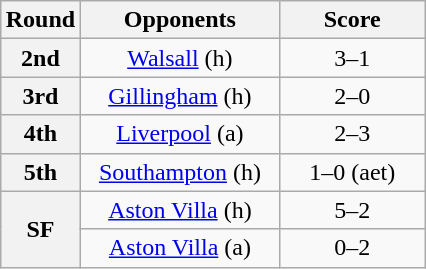<table class="wikitable plainrowheaders" style="text-align:center;margin-left:1em;float:right">
<tr>
<th scope="col" style="width:25px">Round</th>
<th scope="col" style="width:125px">Opponents</th>
<th scope="col" style="width:90px">Score</th>
</tr>
<tr>
<th scope=row style="text-align:center">2nd</th>
<td><a href='#'>Walsall</a> (h)</td>
<td>3–1</td>
</tr>
<tr>
<th scope=row style="text-align:center">3rd</th>
<td><a href='#'>Gillingham</a> (h)</td>
<td>2–0</td>
</tr>
<tr>
<th scope=row style="text-align:center">4th</th>
<td><a href='#'>Liverpool</a> (a)</td>
<td>2–3</td>
</tr>
<tr>
<th scope=row style="text-align:center">5th</th>
<td><a href='#'>Southampton</a> (h)</td>
<td>1–0 (aet)</td>
</tr>
<tr>
<th scope=row style="text-align:center" rowspan="2">SF</th>
<td><a href='#'>Aston Villa</a> (h)</td>
<td>5–2</td>
</tr>
<tr>
<td><a href='#'>Aston Villa</a> (a)</td>
<td>0–2<br></td>
</tr>
</table>
